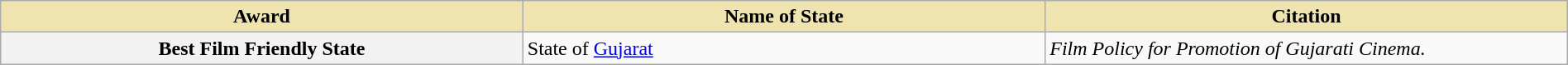<table class="wikitable plainrowheaders" style="width:100%;">
<tr>
<th style="background-color:#EFE4B0;width:20%;">Award</th>
<th style="background-color:#EFE4B0;width:20%;">Name of State</th>
<th style="background-color:#EFE4B0;width:20%;">Citation</th>
</tr>
<tr>
<th scope="row">Best Film Friendly State</th>
<td>State of <a href='#'>Gujarat</a></td>
<td><em>Film Policy for Promotion of Gujarati Cinema.</em></td>
</tr>
</table>
